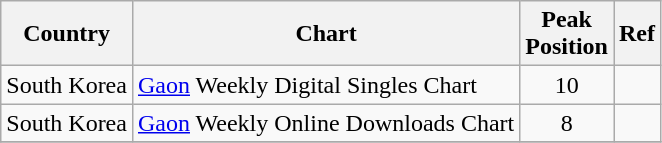<table class="wikitable sortable">
<tr>
<th>Country</th>
<th>Chart</th>
<th>Peak<br>Position</th>
<th>Ref</th>
</tr>
<tr>
<td>South Korea</td>
<td><a href='#'>Gaon</a> Weekly Digital Singles Chart</td>
<td align="center">10</td>
<td></td>
</tr>
<tr>
<td>South Korea</td>
<td><a href='#'>Gaon</a> Weekly Online Downloads Chart</td>
<td align="center">8</td>
<td></td>
</tr>
<tr>
</tr>
</table>
